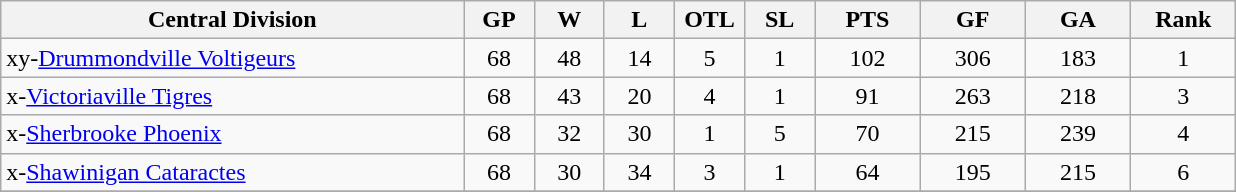<table class="wikitable" style="text-align:center">
<tr>
<th bgcolor="#DDDDFF" width="33%">Central Division</th>
<th bgcolor="#DDDDFF" width="5%">GP</th>
<th bgcolor="#DDDDFF" width="5%">W</th>
<th bgcolor="#DDDDFF" width="5%">L</th>
<th bgcolor="#DDDDFF" width="5%">OTL</th>
<th bgcolor="#DDDDFF" width="5%">SL</th>
<th bgcolor="#DDDDFF" width="7.5%">PTS</th>
<th bgcolor="#DDDDFF" width="7.5%">GF</th>
<th bgcolor="#DDDDFF" width="7.5%">GA</th>
<th bgcolor="#DDDDFF" width="7.5%">Rank</th>
</tr>
<tr>
<td align=left>xy-<a href='#'>Drummondville Voltigeurs</a></td>
<td>68</td>
<td>48</td>
<td>14</td>
<td>5</td>
<td>1</td>
<td>102</td>
<td>306</td>
<td>183</td>
<td>1</td>
</tr>
<tr>
<td align=left>x-<a href='#'>Victoriaville Tigres</a></td>
<td>68</td>
<td>43</td>
<td>20</td>
<td>4</td>
<td>1</td>
<td>91</td>
<td>263</td>
<td>218</td>
<td>3</td>
</tr>
<tr>
<td align=left>x-<a href='#'>Sherbrooke Phoenix</a></td>
<td>68</td>
<td>32</td>
<td>30</td>
<td>1</td>
<td>5</td>
<td>70</td>
<td>215</td>
<td>239</td>
<td>4</td>
</tr>
<tr>
<td align=left>x-<a href='#'>Shawinigan Cataractes</a></td>
<td>68</td>
<td>30</td>
<td>34</td>
<td>3</td>
<td>1</td>
<td>64</td>
<td>195</td>
<td>215</td>
<td>6</td>
</tr>
<tr>
</tr>
</table>
